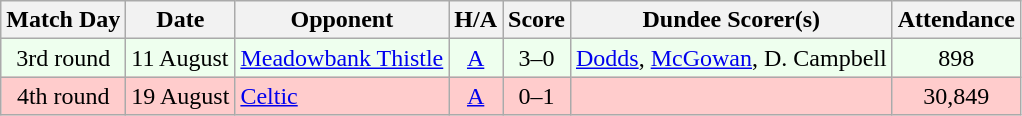<table class="wikitable" style="text-align:center">
<tr>
<th>Match Day</th>
<th>Date</th>
<th>Opponent</th>
<th>H/A</th>
<th>Score</th>
<th>Dundee Scorer(s)</th>
<th>Attendance</th>
</tr>
<tr bgcolor="#EEFFEE">
<td>3rd round</td>
<td align="left">11 August</td>
<td align="left"><a href='#'>Meadowbank Thistle</a></td>
<td><a href='#'>A</a></td>
<td>3–0</td>
<td align="left"><a href='#'>Dodds</a>, <a href='#'>McGowan</a>, D. Campbell</td>
<td>898</td>
</tr>
<tr bgcolor="#FFCCCC">
<td>4th round</td>
<td align="left">19 August</td>
<td align="left"><a href='#'>Celtic</a></td>
<td><a href='#'>A</a></td>
<td>0–1</td>
<td align="left"></td>
<td>30,849</td>
</tr>
</table>
